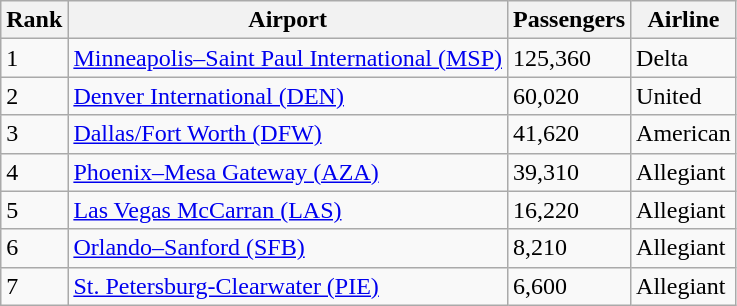<table class="wikitable">
<tr>
<th>Rank</th>
<th>Airport</th>
<th>Passengers</th>
<th>Airline</th>
</tr>
<tr>
<td>1</td>
<td> <a href='#'>Minneapolis–Saint Paul International (MSP)</a></td>
<td>125,360</td>
<td>Delta</td>
</tr>
<tr>
<td>2</td>
<td> <a href='#'>Denver International (DEN)</a></td>
<td>60,020</td>
<td>United</td>
</tr>
<tr>
<td>3</td>
<td> <a href='#'>Dallas/Fort Worth (DFW)</a></td>
<td>41,620</td>
<td>American</td>
</tr>
<tr>
<td>4</td>
<td> <a href='#'>Phoenix–Mesa Gateway (AZA)</a></td>
<td>39,310</td>
<td>Allegiant</td>
</tr>
<tr>
<td>5</td>
<td> <a href='#'>Las Vegas McCarran (LAS)</a></td>
<td>16,220</td>
<td>Allegiant</td>
</tr>
<tr>
<td>6</td>
<td> <a href='#'>Orlando–Sanford (SFB)</a></td>
<td>8,210</td>
<td>Allegiant</td>
</tr>
<tr>
<td>7</td>
<td> <a href='#'>St. Petersburg-Clearwater (PIE)</a></td>
<td>6,600</td>
<td>Allegiant</td>
</tr>
</table>
